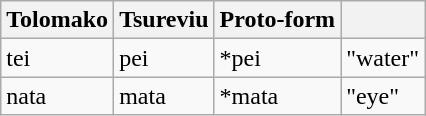<table class="wikitable">
<tr>
<th>Tolomako</th>
<th>Tsureviu</th>
<th>Proto-form</th>
<th></th>
</tr>
<tr>
<td>tei</td>
<td>pei</td>
<td>*pei</td>
<td>"water"</td>
</tr>
<tr>
<td>nata</td>
<td>mata</td>
<td>*mata</td>
<td>"eye"</td>
</tr>
</table>
